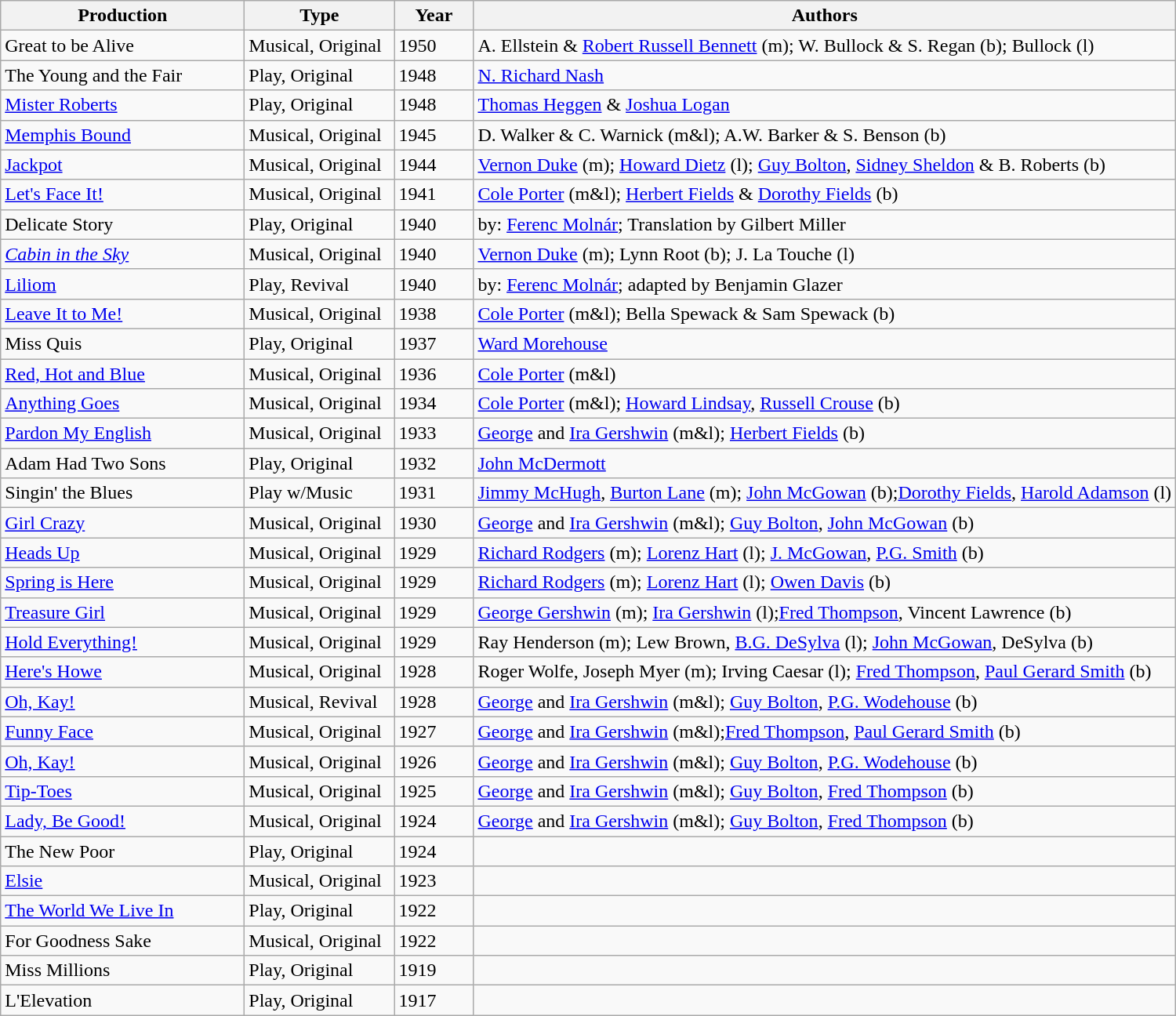<table class="wikitable sortable" border="1">
<tr>
<th col width = 200px><strong>Production</strong></th>
<th col width = 120px><strong>Type</strong></th>
<th col width = 60px><strong>Year</strong></th>
<th><strong>Authors</strong></th>
</tr>
<tr>
<td>Great to be Alive</td>
<td>Musical, Original</td>
<td>1950</td>
<td>A. Ellstein & <a href='#'>Robert Russell Bennett</a> (m); W. Bullock & S. Regan (b); Bullock (l)</td>
</tr>
<tr>
<td>The Young and the Fair</td>
<td>Play, Original</td>
<td>1948</td>
<td><a href='#'>N. Richard Nash</a></td>
</tr>
<tr>
<td><a href='#'>Mister Roberts</a></td>
<td>Play, Original</td>
<td>1948</td>
<td><a href='#'>Thomas Heggen</a> & <a href='#'>Joshua Logan</a></td>
</tr>
<tr>
<td><a href='#'>Memphis Bound</a></td>
<td>Musical, Original</td>
<td>1945</td>
<td>D. Walker & C. Warnick (m&l); A.W. Barker & S. Benson (b)</td>
</tr>
<tr>
<td><a href='#'>Jackpot</a></td>
<td>Musical, Original</td>
<td>1944</td>
<td><a href='#'>Vernon Duke</a> (m); <a href='#'>Howard Dietz</a> (l); <a href='#'>Guy Bolton</a>, <a href='#'>Sidney Sheldon</a> & B. Roberts (b)</td>
</tr>
<tr>
<td><a href='#'>Let's Face It!</a></td>
<td>Musical, Original</td>
<td>1941</td>
<td><a href='#'>Cole Porter</a> (m&l); <a href='#'>Herbert Fields</a> & <a href='#'>Dorothy Fields</a> (b)</td>
</tr>
<tr>
<td>Delicate Story</td>
<td>Play, Original</td>
<td>1940</td>
<td>by: <a href='#'>Ferenc Molnár</a>; Translation by Gilbert Miller</td>
</tr>
<tr>
<td><em><a href='#'>Cabin in the Sky</a></em></td>
<td>Musical, Original</td>
<td>1940</td>
<td><a href='#'>Vernon Duke</a> (m); Lynn Root (b); J. La Touche (l)</td>
</tr>
<tr>
<td><a href='#'>Liliom</a></td>
<td>Play, Revival</td>
<td>1940</td>
<td>by: <a href='#'>Ferenc Molnár</a>; adapted by Benjamin Glazer</td>
</tr>
<tr>
<td><a href='#'>Leave It to Me!</a></td>
<td>Musical, Original</td>
<td>1938</td>
<td><a href='#'>Cole Porter</a> (m&l); Bella Spewack & Sam Spewack (b)</td>
</tr>
<tr>
<td>Miss Quis</td>
<td>Play, Original</td>
<td>1937</td>
<td><a href='#'>Ward Morehouse</a></td>
</tr>
<tr>
<td><a href='#'>Red, Hot and Blue</a></td>
<td>Musical, Original</td>
<td>1936</td>
<td><a href='#'>Cole Porter</a> (m&l)</td>
</tr>
<tr>
<td><a href='#'>Anything Goes</a></td>
<td>Musical, Original</td>
<td>1934</td>
<td><a href='#'>Cole Porter</a> (m&l); <a href='#'>Howard Lindsay</a>, <a href='#'>Russell Crouse</a> (b)</td>
</tr>
<tr>
<td><a href='#'>Pardon My English</a></td>
<td>Musical, Original</td>
<td>1933</td>
<td><a href='#'>George</a> and <a href='#'>Ira Gershwin</a> (m&l); <a href='#'>Herbert Fields</a> (b)</td>
</tr>
<tr>
<td>Adam Had Two Sons</td>
<td>Play, Original</td>
<td>1932</td>
<td><a href='#'>John McDermott</a></td>
</tr>
<tr>
<td>Singin' the Blues</td>
<td>Play w/Music</td>
<td>1931</td>
<td><a href='#'>Jimmy McHugh</a>, <a href='#'>Burton Lane</a> (m); <a href='#'>John McGowan</a> (b);<a href='#'>Dorothy Fields</a>, <a href='#'>Harold Adamson</a> (l)</td>
</tr>
<tr>
<td><a href='#'>Girl Crazy</a></td>
<td>Musical, Original</td>
<td>1930</td>
<td><a href='#'>George</a> and <a href='#'>Ira Gershwin</a> (m&l); <a href='#'>Guy Bolton</a>, <a href='#'>John McGowan</a> (b)</td>
</tr>
<tr>
<td><a href='#'>Heads Up</a></td>
<td>Musical, Original</td>
<td>1929</td>
<td><a href='#'>Richard Rodgers</a> (m); <a href='#'>Lorenz Hart</a> (l); <a href='#'>J. McGowan</a>, <a href='#'>P.G. Smith</a> (b)</td>
</tr>
<tr>
<td><a href='#'>Spring is Here</a></td>
<td>Musical, Original</td>
<td>1929</td>
<td><a href='#'>Richard Rodgers</a> (m); <a href='#'>Lorenz Hart</a> (l); <a href='#'>Owen Davis</a> (b)</td>
</tr>
<tr>
<td><a href='#'>Treasure Girl</a></td>
<td>Musical, Original</td>
<td>1929</td>
<td><a href='#'>George Gershwin</a> (m); <a href='#'>Ira Gershwin</a> (l);<a href='#'>Fred Thompson</a>, Vincent Lawrence (b)</td>
</tr>
<tr>
<td><a href='#'>Hold Everything!</a></td>
<td>Musical, Original</td>
<td>1929</td>
<td>Ray Henderson (m); Lew Brown, <a href='#'>B.G. DeSylva</a> (l); <a href='#'>John McGowan</a>, DeSylva (b)</td>
</tr>
<tr>
<td><a href='#'>Here's Howe</a></td>
<td>Musical, Original</td>
<td>1928</td>
<td>Roger Wolfe, Joseph Myer (m); Irving Caesar (l); <a href='#'>Fred Thompson</a>, <a href='#'>Paul Gerard Smith</a> (b)</td>
</tr>
<tr>
<td><a href='#'>Oh, Kay!</a></td>
<td>Musical, Revival</td>
<td>1928</td>
<td><a href='#'>George</a> and <a href='#'>Ira Gershwin</a> (m&l); <a href='#'>Guy Bolton</a>, <a href='#'>P.G. Wodehouse</a> (b)</td>
</tr>
<tr>
<td><a href='#'>Funny Face</a></td>
<td>Musical, Original</td>
<td>1927</td>
<td><a href='#'>George</a> and <a href='#'>Ira Gershwin</a> (m&l);<a href='#'>Fred Thompson</a>, <a href='#'>Paul Gerard Smith</a> (b)</td>
</tr>
<tr>
<td><a href='#'>Oh, Kay!</a></td>
<td>Musical, Original</td>
<td>1926</td>
<td><a href='#'>George</a> and <a href='#'>Ira Gershwin</a> (m&l); <a href='#'>Guy Bolton</a>, <a href='#'>P.G. Wodehouse</a> (b)</td>
</tr>
<tr>
<td><a href='#'>Tip-Toes</a></td>
<td>Musical, Original</td>
<td>1925</td>
<td><a href='#'>George</a> and <a href='#'>Ira Gershwin</a> (m&l); <a href='#'>Guy Bolton</a>, <a href='#'>Fred Thompson</a> (b)</td>
</tr>
<tr>
<td><a href='#'>Lady, Be Good!</a></td>
<td>Musical, Original</td>
<td>1924</td>
<td><a href='#'>George</a> and <a href='#'>Ira Gershwin</a> (m&l); <a href='#'>Guy Bolton</a>, <a href='#'>Fred Thompson</a> (b)</td>
</tr>
<tr>
<td>The New Poor</td>
<td>Play, Original</td>
<td>1924</td>
<td></td>
</tr>
<tr>
<td><a href='#'>Elsie</a></td>
<td>Musical, Original</td>
<td>1923</td>
<td></td>
</tr>
<tr>
<td><a href='#'>The World We Live In</a></td>
<td>Play, Original</td>
<td>1922</td>
<td></td>
</tr>
<tr>
<td>For Goodness Sake</td>
<td>Musical, Original</td>
<td>1922</td>
<td></td>
</tr>
<tr>
<td>Miss Millions</td>
<td>Play, Original</td>
<td>1919</td>
<td></td>
</tr>
<tr>
<td>L'Elevation</td>
<td>Play, Original</td>
<td>1917</td>
<td></td>
</tr>
</table>
